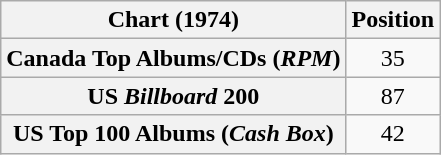<table class="wikitable sortable plainrowheaders" style="text-align:center;">
<tr>
<th scope="col">Chart (1974)</th>
<th scope="col">Position</th>
</tr>
<tr>
<th scope="row">Canada Top Albums/CDs (<em>RPM</em>)</th>
<td>35</td>
</tr>
<tr>
<th scope="row">US <em>Billboard</em> 200</th>
<td>87</td>
</tr>
<tr>
<th scope="row">US Top 100 Albums (<em>Cash Box</em>)</th>
<td>42</td>
</tr>
</table>
